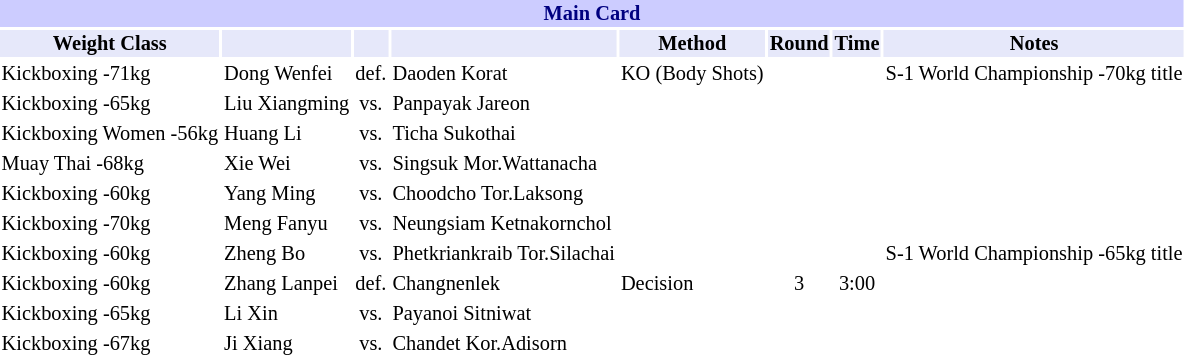<table class="toccolours" style="font-size: 85%;">
<tr>
<th colspan="8" style="background-color: #ccf; color: #000080; text-align: center;"><strong>Main Card</strong></th>
</tr>
<tr>
<th colspan="1" style="background-color: #E6E8FA; color: #000000; text-align: center;">Weight Class</th>
<th colspan="1" style="background-color: #E6E8FA; color: #000000; text-align: center;"></th>
<th colspan="1" style="background-color: #E6E8FA; color: #000000; text-align: center;"></th>
<th colspan="1" style="background-color: #E6E8FA; color: #000000; text-align: center;"></th>
<th colspan="1" style="background-color: #E6E8FA; color: #000000; text-align: center;">Method</th>
<th colspan="1" style="background-color: #E6E8FA; color: #000000; text-align: center;">Round</th>
<th colspan="1" style="background-color: #E6E8FA; color: #000000; text-align: center;">Time</th>
<th colspan="1" style="background-color: #E6E8FA; color: #000000; text-align: center;">Notes</th>
</tr>
<tr>
<td>Kickboxing -71kg</td>
<td> Dong Wenfei</td>
<td align=center>def.</td>
<td> Daoden Korat</td>
<td>KO (Body Shots)</td>
<td align=center></td>
<td align=center></td>
<td>S-1 World Championship -70kg title</td>
</tr>
<tr>
<td>Kickboxing -65kg</td>
<td> Liu Xiangming</td>
<td align=center>vs.</td>
<td> Panpayak Jareon</td>
<td></td>
<td align=center></td>
<td align=center></td>
</tr>
<tr>
<td>Kickboxing Women -56kg</td>
<td> Huang Li</td>
<td align=center>vs.</td>
<td> Ticha Sukothai</td>
<td></td>
<td align=center></td>
<td align=center></td>
</tr>
<tr>
<td>Muay Thai -68kg</td>
<td> Xie Wei</td>
<td align=center>vs.</td>
<td> Singsuk Mor.Wattanacha</td>
<td></td>
<td align=center></td>
<td align=center></td>
</tr>
<tr>
<td>Kickboxing -60kg</td>
<td> Yang Ming</td>
<td align=center>vs.</td>
<td> Choodcho Tor.Laksong</td>
<td></td>
<td align=center></td>
<td align=center></td>
</tr>
<tr>
<td>Kickboxing -70kg</td>
<td> Meng Fanyu</td>
<td align=center>vs.</td>
<td> Neungsiam Ketnakornchol</td>
<td></td>
<td align=center></td>
<td align=center></td>
</tr>
<tr>
<td>Kickboxing -60kg</td>
<td> Zheng Bo</td>
<td align=center>vs.</td>
<td> Phetkriankraib Tor.Silachai</td>
<td></td>
<td align=center></td>
<td align=center></td>
<td>S-1 World Championship -65kg title</td>
</tr>
<tr>
<td>Kickboxing -60kg</td>
<td> Zhang Lanpei</td>
<td align=center>def.</td>
<td> Changnenlek</td>
<td>Decision</td>
<td align=center>3</td>
<td align=center>3:00</td>
</tr>
<tr>
<td>Kickboxing -65kg</td>
<td> Li Xin</td>
<td align=center>vs.</td>
<td> Payanoi Sitniwat</td>
<td></td>
<td align=center></td>
<td align=center></td>
</tr>
<tr>
<td>Kickboxing -67kg</td>
<td> Ji Xiang</td>
<td align=center>vs.</td>
<td> Chandet Kor.Adisorn</td>
<td></td>
<td align=center></td>
<td align=center></td>
</tr>
</table>
